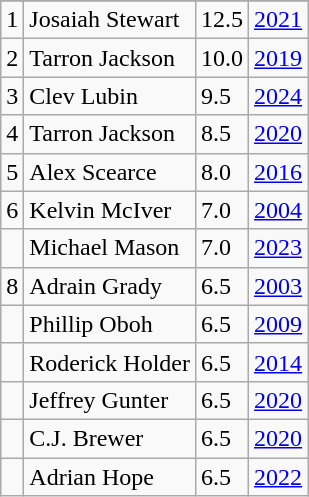<table class="wikitable">
<tr>
</tr>
<tr>
<td>1</td>
<td>Josaiah Stewart</td>
<td>12.5</td>
<td><a href='#'>2021</a></td>
</tr>
<tr>
<td>2</td>
<td>Tarron Jackson</td>
<td>10.0</td>
<td><a href='#'>2019</a></td>
</tr>
<tr>
<td>3</td>
<td>Clev Lubin</td>
<td>9.5</td>
<td><a href='#'>2024</a></td>
</tr>
<tr>
<td>4</td>
<td>Tarron Jackson</td>
<td>8.5</td>
<td><a href='#'>2020</a></td>
</tr>
<tr>
<td>5</td>
<td>Alex Scearce</td>
<td>8.0</td>
<td><a href='#'>2016</a></td>
</tr>
<tr>
<td>6</td>
<td>Kelvin McIver</td>
<td>7.0</td>
<td><a href='#'>2004</a></td>
</tr>
<tr>
<td></td>
<td>Michael Mason</td>
<td>7.0</td>
<td><a href='#'>2023</a></td>
</tr>
<tr>
<td>8</td>
<td>Adrain Grady</td>
<td>6.5</td>
<td><a href='#'>2003</a></td>
</tr>
<tr>
<td></td>
<td>Phillip Oboh</td>
<td>6.5</td>
<td><a href='#'>2009</a></td>
</tr>
<tr>
<td></td>
<td>Roderick Holder</td>
<td>6.5</td>
<td><a href='#'>2014</a></td>
</tr>
<tr>
<td></td>
<td>Jeffrey Gunter</td>
<td>6.5</td>
<td><a href='#'>2020</a></td>
</tr>
<tr>
<td></td>
<td>C.J. Brewer</td>
<td>6.5</td>
<td><a href='#'>2020</a></td>
</tr>
<tr>
<td></td>
<td>Adrian Hope</td>
<td>6.5</td>
<td><a href='#'>2022</a></td>
</tr>
</table>
